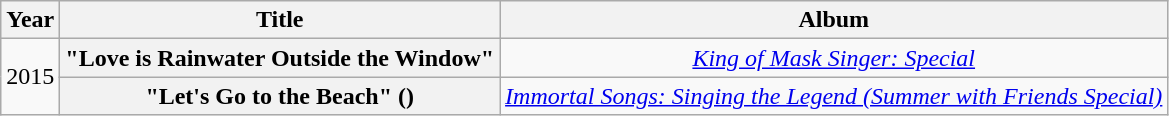<table class="wikitable plainrowheaders" style="text-align:center">
<tr>
<th scope="col">Year</th>
<th scope="col">Title</th>
<th>Album</th>
</tr>
<tr>
<td rowspan="2">2015</td>
<th scope="row">"Love is Rainwater Outside the Window" <br></th>
<td><em><a href='#'>King of Mask Singer: Special</a></em></td>
</tr>
<tr>
<th scope="row">"Let's Go to the Beach" ()</th>
<td><em><a href='#'>Immortal Songs: Singing the Legend (Summer with Friends Special)</a></em></td>
</tr>
</table>
